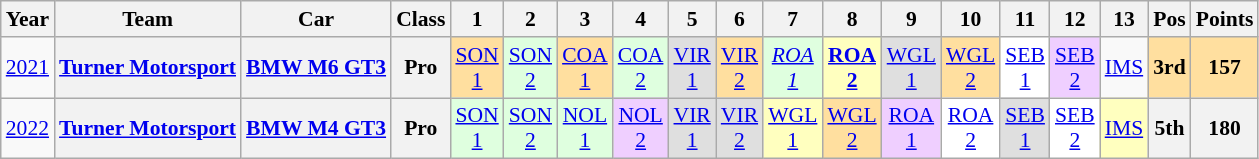<table class="wikitable" style="text-align:center; font-size:90%">
<tr>
<th>Year</th>
<th>Team</th>
<th>Car</th>
<th>Class</th>
<th>1</th>
<th>2</th>
<th>3</th>
<th>4</th>
<th>5</th>
<th>6</th>
<th>7</th>
<th>8</th>
<th>9</th>
<th>10</th>
<th>11</th>
<th>12</th>
<th>13</th>
<th>Pos</th>
<th>Points</th>
</tr>
<tr>
<td><a href='#'>2021</a></td>
<th><a href='#'>Turner Motorsport</a></th>
<th><a href='#'>BMW M6 GT3</a></th>
<th>Pro</th>
<td style="background:#FFDF9F;"><a href='#'>SON<br>1</a><br></td>
<td style="background:#DFFFDF;"><a href='#'>SON<br>2</a><br></td>
<td style="background:#FFDF9F;"><a href='#'>COA<br>1</a><br></td>
<td style="background:#DFFFDF;"><a href='#'>COA<br>2</a><br></td>
<td style="background:#DFDFDF;"><a href='#'>VIR<br>1</a><br></td>
<td style="background:#FFDF9F;"><a href='#'>VIR<br>2</a><br></td>
<td style="background:#DFFFDF;"><em><a href='#'>ROA<br>1</a></em><br></td>
<td style="background:#FFFFBF;"><strong><a href='#'>ROA<br>2</a></strong><br></td>
<td style="background:#DFDFDF;"><a href='#'>WGL<br>1</a><br></td>
<td style="background:#FFDF9F;"><a href='#'>WGL<br>2</a><br></td>
<td style="background:#FFFFFF;"><a href='#'>SEB<br>1</a><br></td>
<td style="background:#EFCFFF;"><a href='#'>SEB<br>2</a><br></td>
<td style="background:#;"><a href='#'>IMS</a></td>
<th style="background:#FFDF9F;">3rd</th>
<th style="background:#FFDF9F;">157</th>
</tr>
<tr>
<td><a href='#'>2022</a></td>
<th><a href='#'>Turner Motorsport</a></th>
<th><a href='#'>BMW M4 GT3</a></th>
<th>Pro</th>
<td style="background:#DFFFDF;"><a href='#'>SON<br>1</a><br></td>
<td style="background:#DFFFDF;"><a href='#'>SON<br>2</a><br></td>
<td style="background:#DFFFDF;"><a href='#'>NOL<br>1</a><br></td>
<td style="background:#EFCFFF;"><a href='#'>NOL<br>2</a><br></td>
<td style="background:#DFDFDF;"><a href='#'>VIR<br>1</a><br></td>
<td style="background:#DFDFDF;"><a href='#'>VIR<br>2</a><br></td>
<td style="background:#FFFFBF;"><a href='#'>WGL<br>1</a><br></td>
<td style="background:#FFDF9F;"><a href='#'>WGL<br>2</a><br></td>
<td style="background:#EFCFFF;"><a href='#'>ROA<br>1</a><br></td>
<td style="background:#FFFFFF;"><a href='#'>ROA<br>2</a><br></td>
<td style="background:#DFDFDF;"><a href='#'>SEB<br>1</a><br></td>
<td style="background:#FFFFFF;"><a href='#'>SEB<br>2</a><br></td>
<td style="background:#FFFFBF;"><a href='#'>IMS</a><br></td>
<th>5th</th>
<th>180</th>
</tr>
</table>
